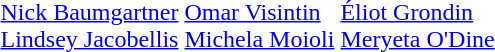<table>
<tr valign="top">
<td><br></td>
<td><br><a href='#'>Nick Baumgartner</a><br><a href='#'>Lindsey Jacobellis</a></td>
<td><br><a href='#'>Omar Visintin</a><br><a href='#'>Michela Moioli</a></td>
<td><br><a href='#'>Éliot Grondin</a><br><a href='#'>Meryeta O'Dine</a></td>
</tr>
</table>
